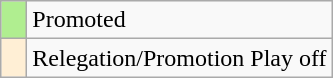<table class="wikitable">
<tr>
<td width=10px  bgcolor=B0EE90></td>
<td>Promoted</td>
</tr>
<tr>
<td width=10px  bgcolor=FFEFD5></td>
<td>Relegation/Promotion Play off</td>
</tr>
</table>
